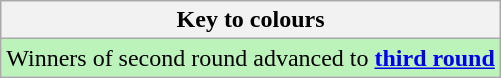<table class="wikitable">
<tr>
<th>Key to colours</th>
</tr>
<tr bgcolor=#BBF3BB>
<td>Winners of second round advanced to <strong><a href='#'>third round</a></strong></td>
</tr>
</table>
